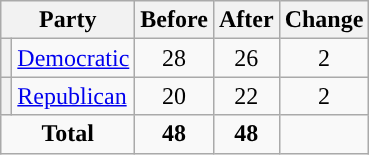<table class="wikitable" style="text-align:center;">
<tr>
<th colspan="2">Party</th>
<th>Before</th>
<th>After</th>
<th>Change</th>
</tr>
<tr>
<th style="background-color:"></th>
<td style="text-align:left;"><a href='#'>Democratic</a></td>
<td>28</td>
<td>26</td>
<td> 2</td>
</tr>
<tr>
<th style="background-color:"></th>
<td style="text-align:left;"><a href='#'>Republican</a></td>
<td>20</td>
<td>22</td>
<td> 2</td>
</tr>
<tr>
<td colspan="2"><strong>Total</strong></td>
<td><strong>48</strong></td>
<td><strong>48</strong></td>
<td></td>
</tr>
</table>
